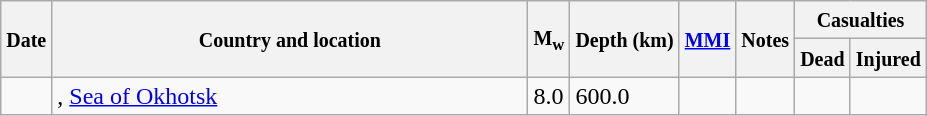<table class="wikitable sortable sort-under" style="border:1px black; margin-left:1em;">
<tr>
<th rowspan="2"><small>Date</small></th>
<th rowspan="2" style="width: 310px"><small>Country and location</small></th>
<th rowspan="2"><small>M<sub>w</sub></small></th>
<th rowspan="2"><small>Depth (km)</small></th>
<th rowspan="2"><small><a href='#'>MMI</a></small></th>
<th rowspan="2" class="unsortable"><small>Notes</small></th>
<th colspan="2"><small>Casualties</small></th>
</tr>
<tr>
<th><small>Dead</small></th>
<th><small>Injured</small></th>
</tr>
<tr>
<td></td>
<td>, <a href='#'>Sea of Okhotsk</a></td>
<td>8.0</td>
<td>600.0</td>
<td></td>
<td></td>
<td></td>
<td></td>
</tr>
</table>
